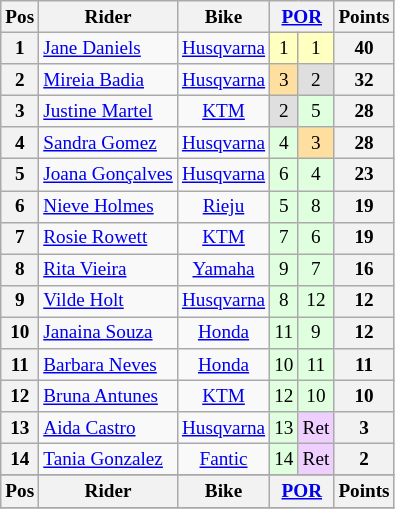<table class="wikitable" style="font-size: 80%; text-align:center">
<tr valign="top">
<th valign="middle">Pos</th>
<th valign="middle">Rider</th>
<th valign="middle">Bike</th>
<th colspan=2><a href='#'>POR</a><br></th>
<th valign="middle">Points</th>
</tr>
<tr>
<th>1</th>
<td align=left> <a href='#'>Jane Daniels</a></td>
<td><a href='#'>Husqvarna</a></td>
<td style="background:#ffffbf;">1</td>
<td style="background:#ffffbf;">1</td>
<th>40</th>
</tr>
<tr>
<th>2</th>
<td align=left> <a href='#'>Mireia Badia</a></td>
<td><a href='#'>Husqvarna</a></td>
<td style="background:#ffdf9f;">3</td>
<td style="background:#dfdfdf;">2</td>
<th>32</th>
</tr>
<tr>
<th>3</th>
<td align=left> <a href='#'>Justine Martel</a></td>
<td><a href='#'>KTM</a></td>
<td style="background:#dfdfdf;">2</td>
<td style="background:#dfffdf;">5</td>
<th>28</th>
</tr>
<tr>
<th>4</th>
<td align=left> <a href='#'>Sandra Gomez</a></td>
<td><a href='#'>Husqvarna</a></td>
<td style="background:#dfffdf;">4</td>
<td style="background:#ffdf9f;">3</td>
<th>28</th>
</tr>
<tr>
<th>5</th>
<td align=left> <a href='#'>Joana Gonçalves</a></td>
<td><a href='#'>Husqvarna</a></td>
<td style="background:#dfffdf;">6</td>
<td style="background:#dfffdf;">4</td>
<th>23</th>
</tr>
<tr>
<th>6</th>
<td align=left> <a href='#'>Nieve Holmes</a></td>
<td><a href='#'>Rieju</a></td>
<td style="background:#dfffdf;">5</td>
<td style="background:#dfffdf;">8</td>
<th>19</th>
</tr>
<tr>
<th>7</th>
<td align=left> <a href='#'>Rosie Rowett</a></td>
<td><a href='#'>KTM</a></td>
<td style="background:#dfffdf;">7</td>
<td style="background:#dfffdf;">6</td>
<th>19</th>
</tr>
<tr>
<th>8</th>
<td align=left> <a href='#'>Rita Vieira</a></td>
<td><a href='#'>Yamaha</a></td>
<td style="background:#dfffdf;">9</td>
<td style="background:#dfffdf;">7</td>
<th>16</th>
</tr>
<tr>
<th>9</th>
<td align=left> <a href='#'>Vilde Holt</a></td>
<td><a href='#'>Husqvarna</a></td>
<td style="background:#dfffdf;">8</td>
<td style="background:#dfffdf;">12</td>
<th>12</th>
</tr>
<tr>
<th>10</th>
<td align=left> <a href='#'>Janaina Souza</a></td>
<td><a href='#'>Honda</a></td>
<td style="background:#dfffdf;">11</td>
<td style="background:#dfffdf;">9</td>
<th>12</th>
</tr>
<tr>
<th>11</th>
<td align=left> <a href='#'>Barbara Neves</a></td>
<td><a href='#'>Honda</a></td>
<td style="background:#dfffdf;">10</td>
<td style="background:#dfffdf;">11</td>
<th>11</th>
</tr>
<tr>
<th>12</th>
<td align=left> <a href='#'>Bruna Antunes</a></td>
<td><a href='#'>KTM</a></td>
<td style="background:#dfffdf;">12</td>
<td style="background:#dfffdf;">10</td>
<th>10</th>
</tr>
<tr>
<th>13</th>
<td align=left> <a href='#'>Aida Castro</a></td>
<td><a href='#'>Husqvarna</a></td>
<td style="background:#dfffdf;">13</td>
<td style="background:#efcfff;">Ret</td>
<th>3</th>
</tr>
<tr>
<th>14</th>
<td align=left> <a href='#'>Tania Gonzalez</a></td>
<td><a href='#'>Fantic</a></td>
<td style="background:#dfffdf;">14</td>
<td style="background:#efcfff;">Ret</td>
<th>2</th>
</tr>
<tr>
</tr>
<tr valign="top">
<th valign="middle">Pos</th>
<th valign="middle">Rider</th>
<th valign="middle">Bike</th>
<th colspan=2><a href='#'>POR</a><br></th>
<th valign="middle">Points</th>
</tr>
<tr>
</tr>
</table>
